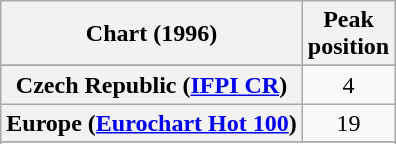<table class="wikitable sortable plainrowheaders" style="text-align:center">
<tr>
<th>Chart (1996)</th>
<th>Peak<br>position</th>
</tr>
<tr>
</tr>
<tr>
<th scope="row">Czech Republic (<a href='#'>IFPI CR</a>)</th>
<td>4</td>
</tr>
<tr>
<th scope="row">Europe (<a href='#'>Eurochart Hot 100</a>)</th>
<td>19</td>
</tr>
<tr>
</tr>
<tr>
</tr>
<tr>
</tr>
<tr>
</tr>
</table>
